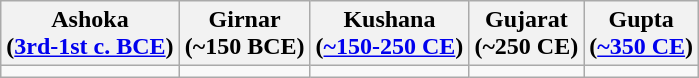<table class="wikitable">
<tr>
<th>Ashoka<br>(<a href='#'>3rd-1st c. BCE</a>)</th>
<th>Girnar<br>(~150 BCE)</th>
<th>Kushana<br>(<a href='#'>~150-250 CE</a>)</th>
<th>Gujarat<br>(~250 CE)</th>
<th>Gupta<br>(<a href='#'>~350 CE</a>)</th>
</tr>
<tr>
<td></td>
<td></td>
<td></td>
<td></td>
<td></td>
</tr>
</table>
